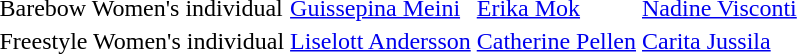<table>
<tr>
<td>Barebow Women's individual<br></td>
<td> <a href='#'>Guissepina Meini</a></td>
<td> <a href='#'>Erika Mok</a></td>
<td> <a href='#'>Nadine Visconti</a></td>
</tr>
<tr>
<td>Freestyle Women's individual<br></td>
<td> <a href='#'>Liselott Andersson</a></td>
<td> <a href='#'>Catherine Pellen</a></td>
<td> <a href='#'>Carita Jussila</a></td>
</tr>
</table>
